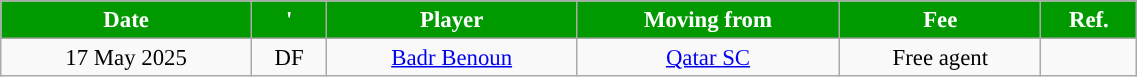<table class="wikitable sortable" style="width:60%; text-align:center; font-size:95%; text-align:centre;">
<tr>
<th style="background:#009900; color:#FFFFFF; ">Date</th>
<th style="background:#009900; color:#FFFFFF; ">'</th>
<th style="background:#009900; color:#FFFFFF; ">Player</th>
<th style="background:#009900; color:#FFFFFF; ">Moving from</th>
<th style="background:#009900; color:#FFFFFF; ">Fee</th>
<th style="background:#009900; color:#FFFFFF; ">Ref.</th>
</tr>
<tr>
<td>17 May 2025</td>
<td>DF</td>
<td> <a href='#'>Badr Benoun</a></td>
<td> <a href='#'>Qatar SC</a></td>
<td>Free agent</td>
<td></td>
</tr>
</table>
